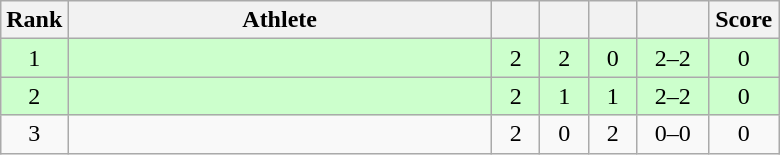<table class="wikitable" style="text-align: center;">
<tr>
<th width=25>Rank</th>
<th width=275>Athlete</th>
<th width=25></th>
<th width=25></th>
<th width=25></th>
<th width=40></th>
<th width=40>Score</th>
</tr>
<tr bgcolor=ccffcc>
<td>1</td>
<td align=left></td>
<td>2</td>
<td>2</td>
<td>0</td>
<td>2–2</td>
<td>0</td>
</tr>
<tr bgcolor=ccffcc>
<td>2</td>
<td align=left></td>
<td>2</td>
<td>1</td>
<td>1</td>
<td>2–2</td>
<td>0</td>
</tr>
<tr>
<td>3</td>
<td align=left></td>
<td>2</td>
<td>0</td>
<td>2</td>
<td>0–0</td>
<td>0</td>
</tr>
</table>
